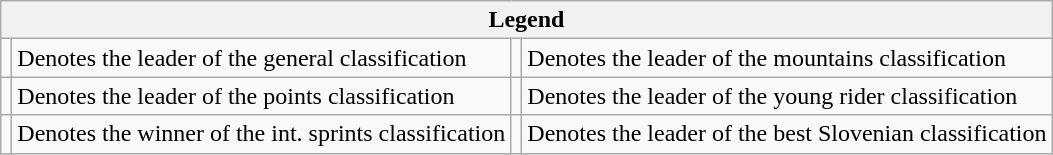<table class="wikitable noresize">
<tr>
<th colspan="4">Legend</th>
</tr>
<tr>
<td></td>
<td>Denotes the leader of the general classification</td>
<td></td>
<td>Denotes the leader of the mountains classification</td>
</tr>
<tr>
<td></td>
<td>Denotes the leader of the points classification</td>
<td></td>
<td>Denotes the leader of the young rider classification</td>
</tr>
<tr>
<td></td>
<td>Denotes the winner of the int. sprints classification</td>
<td></td>
<td>Denotes the leader of the best Slovenian classification</td>
</tr>
</table>
